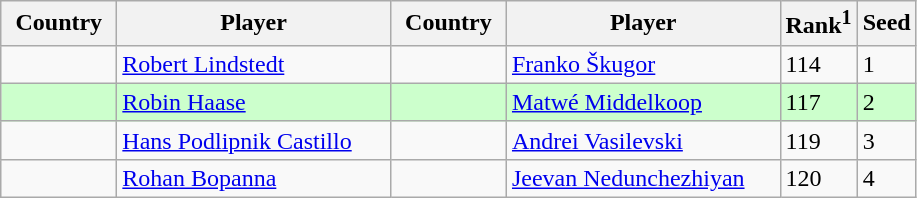<table class="sortable wikitable">
<tr>
<th width="70">Country</th>
<th width="175">Player</th>
<th width="70">Country</th>
<th width="175">Player</th>
<th>Rank<sup>1</sup></th>
<th>Seed</th>
</tr>
<tr>
<td></td>
<td><a href='#'>Robert Lindstedt</a></td>
<td></td>
<td><a href='#'>Franko Škugor</a></td>
<td>114</td>
<td>1</td>
</tr>
<tr style="background:#cfc;">
<td></td>
<td><a href='#'>Robin Haase</a></td>
<td></td>
<td><a href='#'>Matwé Middelkoop</a></td>
<td>117</td>
<td>2</td>
</tr>
<tr>
<td></td>
<td><a href='#'>Hans Podlipnik Castillo</a></td>
<td></td>
<td><a href='#'>Andrei Vasilevski</a></td>
<td>119</td>
<td>3</td>
</tr>
<tr>
<td></td>
<td><a href='#'>Rohan Bopanna</a></td>
<td></td>
<td><a href='#'>Jeevan Nedunchezhiyan</a></td>
<td>120</td>
<td>4</td>
</tr>
</table>
